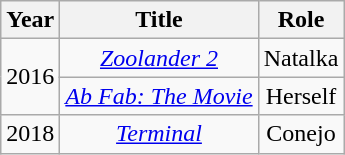<table class="wikitable sortable" style="text-align:center;" border="1">
<tr>
<th scope="row">Year</th>
<th scope="row">Title</th>
<th scope="row">Role</th>
</tr>
<tr>
<td rowspan="2">2016</td>
<td><em><a href='#'>Zoolander 2</a></em></td>
<td>Natalka</td>
</tr>
<tr>
<td><em><a href='#'>Ab Fab: The Movie</a></em></td>
<td>Herself</td>
</tr>
<tr>
<td>2018</td>
<td><em><a href='#'>Terminal</a></em></td>
<td>Conejo</td>
</tr>
</table>
